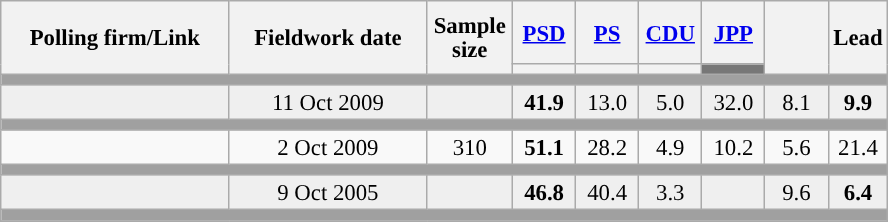<table class="wikitable collapsible sortable" style="text-align:center; font-size:95%; line-height:16px;">
<tr style="height:42px;">
<th style="width:145px;" rowspan="2">Polling firm/Link</th>
<th style="width:125px;" rowspan="2">Fieldwork date</th>
<th class="unsortable" style="width:50px;" rowspan="2">Sample size</th>
<th class="unsortable" style="width:35px;"><a href='#'>PSD</a></th>
<th class="unsortable" style="width:35px;"><a href='#'>PS</a></th>
<th class="unsortable" style="width:35px;"><a href='#'>CDU</a></th>
<th class="unsortable" style="width:35px;"><a href='#'>JPP</a></th>
<th class="unsortable" style="width:35px;" rowspan="2"></th>
<th class="unsortable" style="width:30px;" rowspan="2">Lead</th>
</tr>
<tr>
<th class="unsortable" style="color:inherit;background:"></th>
<th class="unsortable" style="color:inherit;background:"></th>
<th class="unsortable" style="color:inherit;background:"></th>
<th class="unsortable" style="color:inherit;background:#777777;"></th>
</tr>
<tr>
<td colspan="13" style="background:#A0A0A0"></td>
</tr>
<tr style="background:#EFEFEF;">
<td><strong></strong></td>
<td data-sort-value="2019-10-06">11 Oct 2009</td>
<td></td>
<td><strong>41.9</strong><br></td>
<td>13.0<br></td>
<td>5.0<br></td>
<td>32.0<br></td>
<td>8.1<br></td>
<td style="background:"><strong>9.9</strong></td>
</tr>
<tr>
<td colspan="13" style="background:#A0A0A0"></td>
</tr>
<tr>
<td align="center"></td>
<td align="center">2 Oct 2009</td>
<td>310</td>
<td align="center" ><strong>51.1</strong></td>
<td align="center">28.2</td>
<td align="center">4.9</td>
<td align="center">10.2</td>
<td align="center">5.6</td>
<td style="background:">21.4</td>
</tr>
<tr>
<td colspan="13" style="background:#A0A0A0"></td>
</tr>
<tr style="background:#EFEFEF;">
<td><strong></strong></td>
<td data-sort-value="2019-10-06">9 Oct 2005</td>
<td></td>
<td><strong>46.8</strong><br></td>
<td>40.4<br></td>
<td>3.3<br></td>
<td></td>
<td>9.6<br></td>
<td style="background:"><strong>6.4</strong></td>
</tr>
<tr>
<td colspan="13" style="background:#A0A0A0"></td>
</tr>
<tr>
</tr>
</table>
